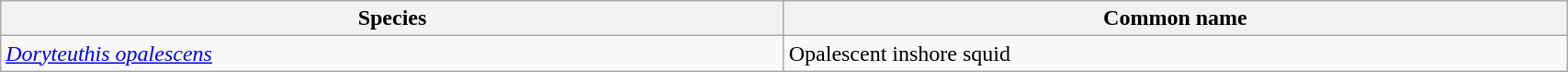<table width=90% class="wikitable">
<tr>
<th width=25%>Species</th>
<th width=25%>Common name</th>
</tr>
<tr>
<td><em><a href='#'>Doryteuthis opalescens</a></em></td>
<td>Opalescent inshore squid</td>
</tr>
</table>
